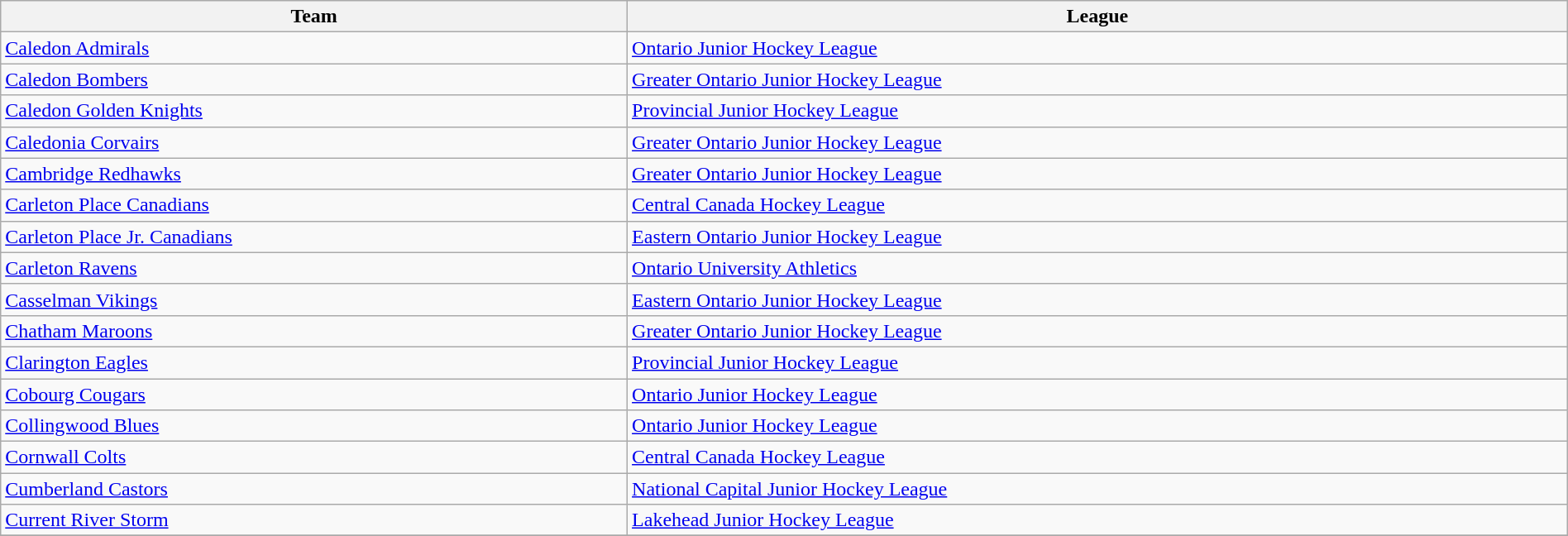<table class="wikitable sortable" width=100%>
<tr>
<th width=40%>Team</th>
<th width=60%>League</th>
</tr>
<tr>
<td><a href='#'>Caledon Admirals</a></td>
<td><a href='#'>Ontario Junior Hockey League</a></td>
</tr>
<tr>
<td><a href='#'>Caledon Bombers</a></td>
<td><a href='#'>Greater Ontario Junior Hockey League</a></td>
</tr>
<tr>
<td><a href='#'>Caledon Golden Knights</a></td>
<td><a href='#'>Provincial Junior Hockey League</a></td>
</tr>
<tr>
<td><a href='#'>Caledonia Corvairs</a></td>
<td><a href='#'>Greater Ontario Junior Hockey League</a></td>
</tr>
<tr>
<td><a href='#'>Cambridge Redhawks</a></td>
<td><a href='#'>Greater Ontario Junior Hockey League</a></td>
</tr>
<tr>
<td><a href='#'>Carleton Place Canadians</a></td>
<td><a href='#'>Central Canada Hockey League</a></td>
</tr>
<tr>
<td><a href='#'>Carleton Place Jr. Canadians</a></td>
<td><a href='#'>Eastern Ontario Junior Hockey League</a></td>
</tr>
<tr>
<td><a href='#'>Carleton Ravens</a></td>
<td><a href='#'>Ontario University Athletics</a></td>
</tr>
<tr>
<td><a href='#'>Casselman Vikings</a></td>
<td><a href='#'>Eastern Ontario Junior Hockey League</a></td>
</tr>
<tr>
<td><a href='#'>Chatham Maroons</a></td>
<td><a href='#'>Greater Ontario Junior Hockey League</a></td>
</tr>
<tr>
<td><a href='#'>Clarington Eagles</a></td>
<td><a href='#'>Provincial Junior Hockey League</a></td>
</tr>
<tr>
<td><a href='#'>Cobourg Cougars</a></td>
<td><a href='#'>Ontario Junior Hockey League</a></td>
</tr>
<tr>
<td><a href='#'>Collingwood Blues</a></td>
<td><a href='#'>Ontario Junior Hockey League</a></td>
</tr>
<tr>
<td><a href='#'>Cornwall Colts</a></td>
<td><a href='#'>Central Canada Hockey League</a></td>
</tr>
<tr>
<td><a href='#'>Cumberland Castors</a></td>
<td><a href='#'>National Capital Junior Hockey League</a></td>
</tr>
<tr>
<td><a href='#'>Current River Storm</a></td>
<td><a href='#'>Lakehead Junior Hockey League</a></td>
</tr>
<tr>
</tr>
</table>
